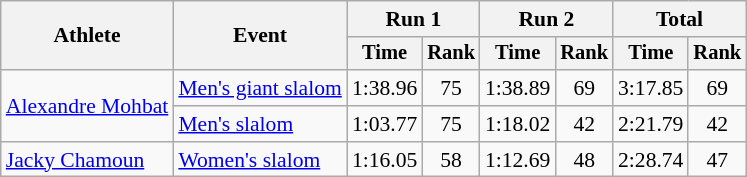<table class="wikitable" style="font-size:90%">
<tr>
<th rowspan=2>Athlete</th>
<th rowspan=2>Event</th>
<th colspan=2>Run 1</th>
<th colspan=2>Run 2</th>
<th colspan=2>Total</th>
</tr>
<tr style="font-size:95%">
<th>Time</th>
<th>Rank</th>
<th>Time</th>
<th>Rank</th>
<th>Time</th>
<th>Rank</th>
</tr>
<tr align=center>
<td align=left rowspan="2"><a href='#'>Alexandre Mohbat</a></td>
<td align=left><a href='#'>Men's giant slalom</a></td>
<td>1:38.96</td>
<td>75</td>
<td>1:38.89</td>
<td>69</td>
<td>3:17.85</td>
<td>69</td>
</tr>
<tr align=center>
<td align=left><a href='#'>Men's slalom</a></td>
<td>1:03.77</td>
<td>75</td>
<td>1:18.02</td>
<td>42</td>
<td>2:21.79</td>
<td>42</td>
</tr>
<tr align=center>
<td align=left><a href='#'>Jacky Chamoun</a></td>
<td align=left><a href='#'>Women's slalom</a></td>
<td>1:16.05</td>
<td>58</td>
<td>1:12.69</td>
<td>48</td>
<td>2:28.74</td>
<td>47</td>
</tr>
</table>
